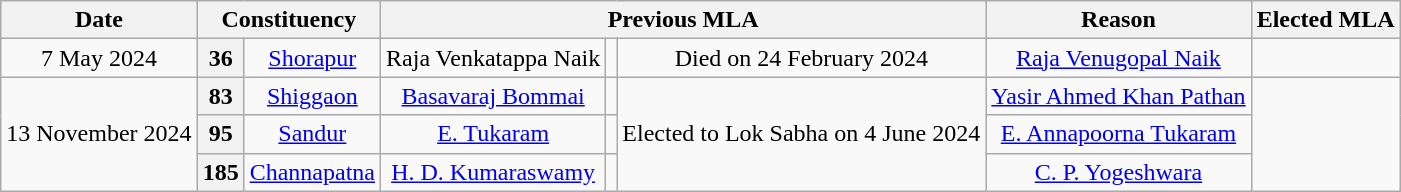<table class="wikitable sortable" style="text-align:center;">
<tr>
<th>Date</th>
<th colspan="2">Constituency</th>
<th colspan="3">Previous MLA</th>
<th>Reason</th>
<th colspan="3">Elected MLA</th>
</tr>
<tr>
<td>7 May 2024</td>
<th>36</th>
<td><a href='#'>Shorapur</a></td>
<td>Raja Venkatappa Naik</td>
<td></td>
<td>Died on 24 February 2024</td>
<td><a href='#'>Raja Venugopal Naik</a></td>
<td></td>
</tr>
<tr>
<td Rowspan=3>13 November 2024</td>
<th>83</th>
<td><a href='#'>Shiggaon</a></td>
<td><a href='#'>Basavaraj Bommai</a></td>
<td></td>
<td Rowspan=3>Elected to Lok Sabha on 4 June 2024</td>
<td><a href='#'>Yasir Ahmed Khan Pathan</a></td>
</tr>
<tr>
<th>95</th>
<td><a href='#'>Sandur</a></td>
<td><a href='#'>E. Tukaram</a></td>
<td></td>
<td><a href='#'>E. Annapoorna Tukaram</a></td>
</tr>
<tr>
<th>185</th>
<td><a href='#'>Channapatna</a></td>
<td><a href='#'>H. D. Kumaraswamy</a></td>
<td></td>
<td><a href='#'>C. P. Yogeshwara</a></td>
</tr>
</table>
